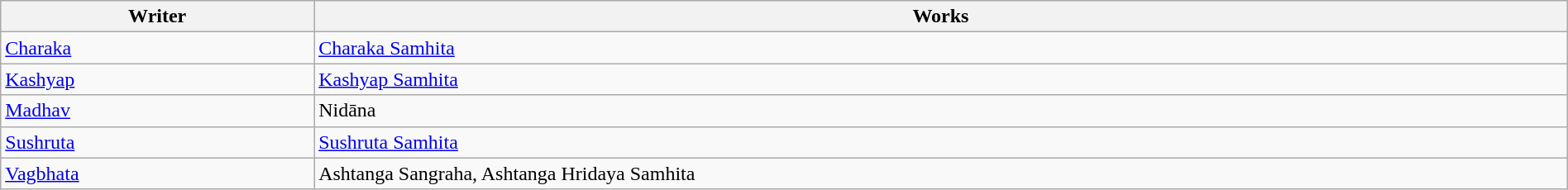<table class="wikitable sortable" width=100%>
<tr>
<th width=20%>Writer</th>
<th width=80%>Works</th>
</tr>
<tr>
<td><a href='#'>Charaka</a></td>
<td><a href='#'>Charaka Samhita</a></td>
</tr>
<tr>
<td><a href='#'>Kashyap</a></td>
<td><a href='#'>Kashyap Samhita</a></td>
</tr>
<tr>
<td><a href='#'>Madhav</a></td>
<td>Nidāna</td>
</tr>
<tr>
<td><a href='#'>Sushruta</a></td>
<td><a href='#'>Sushruta Samhita</a></td>
</tr>
<tr>
<td><a href='#'>Vagbhata</a></td>
<td>Ashtanga Sangraha, Ashtanga Hridaya Samhita</td>
</tr>
</table>
